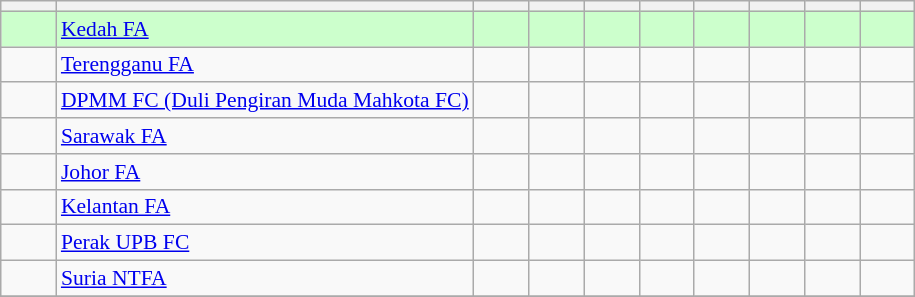<table class="wikitable" style="font-size:90%;">
<tr>
<th width=30></th>
<th></th>
<th width=30></th>
<th width=30></th>
<th width=30></th>
<th width=30></th>
<th width=30></th>
<th width=30></th>
<th width=30></th>
<th width=30></th>
</tr>
<tr style="background: #ccffcc;">
<td></td>
<td> <a href='#'>Kedah FA</a></td>
<td></td>
<td></td>
<td></td>
<td></td>
<td></td>
<td></td>
<td></td>
<td></td>
</tr>
<tr>
<td></td>
<td> <a href='#'>Terengganu FA</a></td>
<td></td>
<td></td>
<td></td>
<td></td>
<td></td>
<td></td>
<td></td>
<td></td>
</tr>
<tr>
<td></td>
<td> <a href='#'>DPMM FC (Duli Pengiran Muda Mahkota FC)</a></td>
<td></td>
<td></td>
<td></td>
<td></td>
<td></td>
<td></td>
<td></td>
<td></td>
</tr>
<tr>
<td></td>
<td> <a href='#'>Sarawak FA</a></td>
<td></td>
<td></td>
<td></td>
<td></td>
<td></td>
<td></td>
<td></td>
<td></td>
</tr>
<tr>
<td></td>
<td> <a href='#'>Johor FA</a></td>
<td></td>
<td></td>
<td></td>
<td></td>
<td></td>
<td></td>
<td></td>
<td></td>
</tr>
<tr>
<td></td>
<td> <a href='#'>Kelantan FA</a></td>
<td></td>
<td></td>
<td></td>
<td></td>
<td></td>
<td></td>
<td></td>
<td></td>
</tr>
<tr>
<td></td>
<td> <a href='#'>Perak UPB FC</a></td>
<td></td>
<td></td>
<td></td>
<td></td>
<td></td>
<td></td>
<td></td>
<td></td>
</tr>
<tr>
<td></td>
<td> <a href='#'>Suria NTFA</a></td>
<td></td>
<td></td>
<td></td>
<td></td>
<td></td>
<td></td>
<td></td>
<td></td>
</tr>
<tr>
</tr>
</table>
